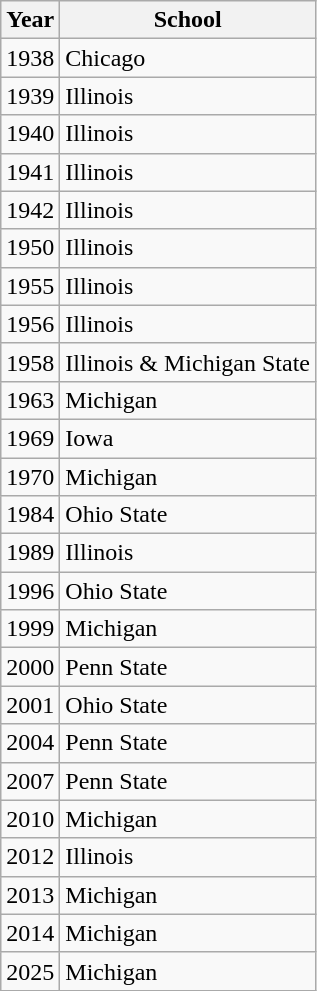<table class="wikitable">
<tr>
<th>Year</th>
<th>School</th>
</tr>
<tr>
<td>1938</td>
<td>Chicago</td>
</tr>
<tr>
<td>1939</td>
<td>Illinois</td>
</tr>
<tr>
<td>1940</td>
<td>Illinois</td>
</tr>
<tr>
<td>1941</td>
<td>Illinois</td>
</tr>
<tr>
<td>1942</td>
<td>Illinois</td>
</tr>
<tr>
<td>1950</td>
<td>Illinois</td>
</tr>
<tr>
<td>1955</td>
<td>Illinois</td>
</tr>
<tr>
<td>1956</td>
<td>Illinois</td>
</tr>
<tr>
<td>1958</td>
<td>Illinois & Michigan State</td>
</tr>
<tr>
<td>1963</td>
<td>Michigan</td>
</tr>
<tr>
<td>1969</td>
<td>Iowa</td>
</tr>
<tr>
<td>1970</td>
<td>Michigan</td>
</tr>
<tr>
<td>1984</td>
<td>Ohio State</td>
</tr>
<tr>
<td>1989</td>
<td>Illinois</td>
</tr>
<tr>
<td>1996</td>
<td>Ohio State</td>
</tr>
<tr>
<td>1999</td>
<td>Michigan</td>
</tr>
<tr>
<td>2000</td>
<td>Penn State</td>
</tr>
<tr>
<td>2001</td>
<td>Ohio State</td>
</tr>
<tr>
<td>2004</td>
<td>Penn State</td>
</tr>
<tr>
<td>2007</td>
<td>Penn State</td>
</tr>
<tr>
<td>2010</td>
<td>Michigan</td>
</tr>
<tr>
<td>2012</td>
<td>Illinois</td>
</tr>
<tr>
<td>2013</td>
<td>Michigan</td>
</tr>
<tr>
<td>2014</td>
<td>Michigan</td>
</tr>
<tr>
<td>2025</td>
<td>Michigan</td>
</tr>
</table>
